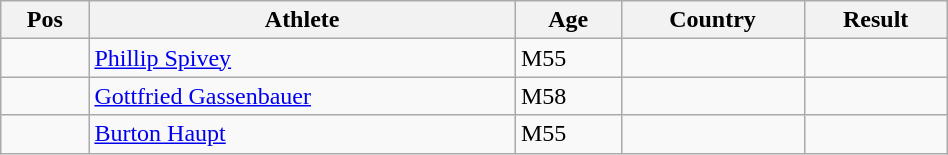<table class="wikitable"  style="text-align:center; width:50%;">
<tr>
<th>Pos</th>
<th>Athlete</th>
<th>Age</th>
<th>Country</th>
<th>Result</th>
</tr>
<tr>
<td align=center></td>
<td align=left><a href='#'>Phillip Spivey</a></td>
<td align=left>M55</td>
<td align=left></td>
<td></td>
</tr>
<tr>
<td align=center></td>
<td align=left><a href='#'>Gottfried Gassenbauer</a></td>
<td align=left>M58</td>
<td align=left></td>
<td></td>
</tr>
<tr>
<td align=center></td>
<td align=left><a href='#'>Burton Haupt</a></td>
<td align=left>M55</td>
<td align=left></td>
<td></td>
</tr>
</table>
